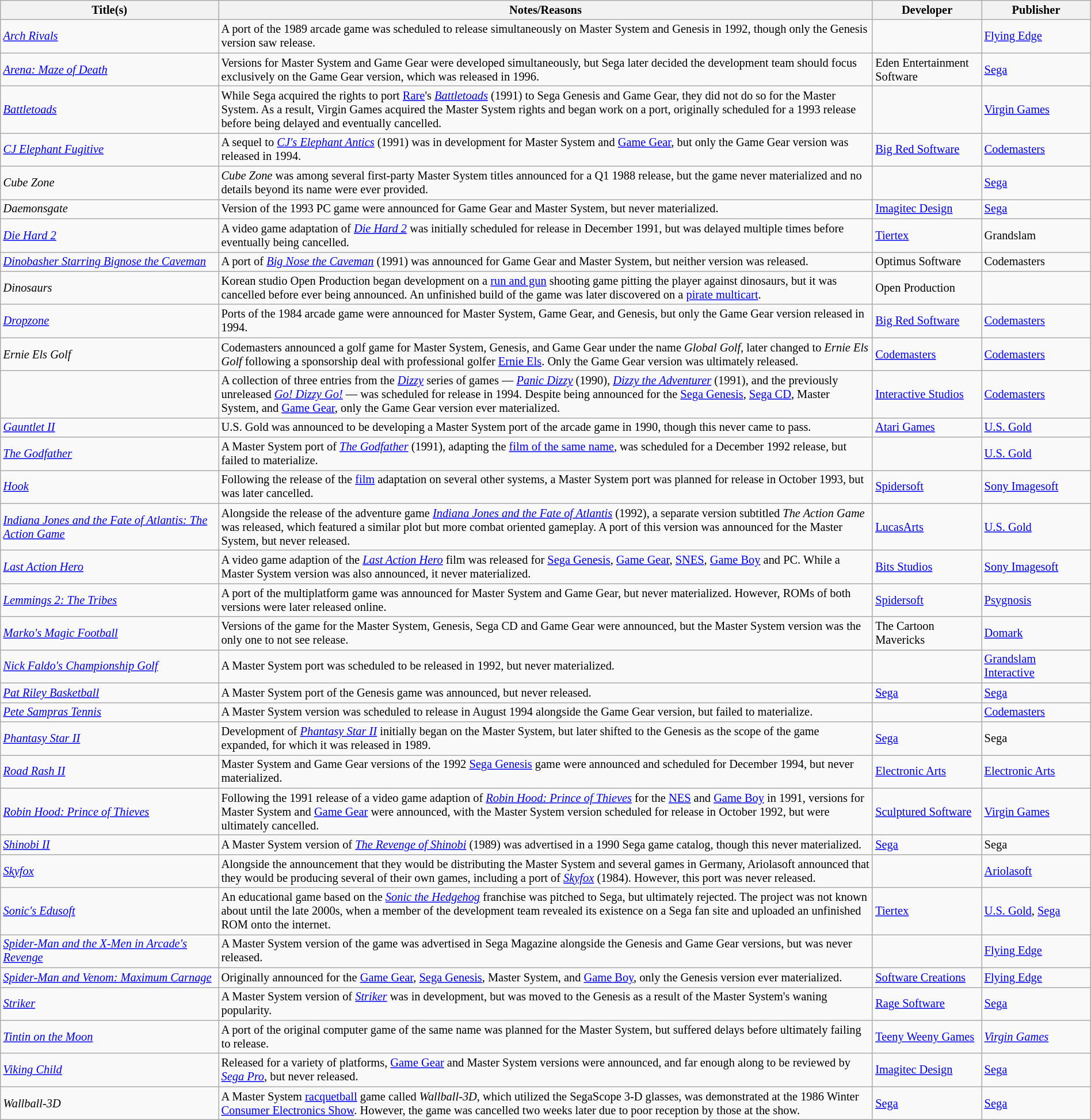<table class="wikitable sortable" id="softwarelist" style="width:100%; font-size:85%;">
<tr>
<th width=20%>Title(s)</th>
<th width=60% class="unsortable">Notes/Reasons</th>
<th width=10%>Developer</th>
<th width=10%>Publisher</th>
</tr>
<tr>
<td id="A"><em><a href='#'>Arch Rivals</a></em></td>
<td>A port of the 1989 arcade game was scheduled to release simultaneously on Master System and Genesis in 1992, though only the Genesis version saw release.</td>
<td></td>
<td><a href='#'>Flying Edge</a></td>
</tr>
<tr>
<td><em><a href='#'>Arena: Maze of Death</a></em></td>
<td>Versions for Master System and Game Gear were developed simultaneously, but Sega later decided the development team should focus exclusively on the Game Gear version, which was released in 1996.</td>
<td>Eden Entertainment Software</td>
<td><a href='#'>Sega</a></td>
</tr>
<tr>
<td id="B"><em><a href='#'>Battletoads</a></em></td>
<td>While Sega acquired the rights to port <a href='#'>Rare</a>'s <em><a href='#'>Battletoads</a></em> (1991) to Sega Genesis and Game Gear, they did not do so for the Master System. As a result, Virgin Games acquired the Master System rights and began work on a port, originally scheduled for a 1993 release before being delayed and eventually cancelled.</td>
<td></td>
<td><a href='#'>Virgin Games</a></td>
</tr>
<tr>
<td id="C"><em><a href='#'>CJ Elephant Fugitive</a></em></td>
<td>A sequel to <em><a href='#'>CJ's Elephant Antics</a></em> (1991) was in development for Master System and <a href='#'>Game Gear</a>, but only the Game Gear version was released in 1994.</td>
<td><a href='#'>Big Red Software</a></td>
<td><a href='#'>Codemasters</a></td>
</tr>
<tr>
<td><em>Cube Zone</em></td>
<td><em>Cube Zone</em> was among several first-party Master System titles announced for a Q1 1988 release, but the game never materialized and no details beyond its name were ever provided.</td>
<td></td>
<td><a href='#'>Sega</a></td>
</tr>
<tr>
<td id="D"><em>Daemonsgate</em></td>
<td>Version of the 1993 PC game were announced for Game Gear and Master System, but never materialized.</td>
<td><a href='#'>Imagitec Design</a></td>
<td><a href='#'>Sega</a></td>
</tr>
<tr>
<td><em><a href='#'>Die Hard 2</a></em></td>
<td>A video game adaptation of <em><a href='#'>Die Hard 2</a></em> was initially scheduled for release in December 1991, but was delayed multiple times before eventually being cancelled.</td>
<td><a href='#'>Tiertex</a></td>
<td>Grandslam</td>
</tr>
<tr>
<td><em><a href='#'>Dinobasher Starring Bignose the Caveman</a></em></td>
<td>A port of <em><a href='#'>Big Nose the Caveman</a></em> (1991) was announced for Game Gear and Master System, but neither version was released.</td>
<td>Optimus Software</td>
<td>Codemasters</td>
</tr>
<tr>
<td><em>Dinosaurs</em></td>
<td>Korean studio Open Production began development on a <a href='#'>run and gun</a> shooting game pitting the player against dinosaurs, but it was cancelled before ever being announced. An unfinished build of the game was later discovered on a <a href='#'>pirate multicart</a>.</td>
<td>Open Production</td>
<td></td>
</tr>
<tr>
<td><em><a href='#'>Dropzone</a></em></td>
<td>Ports of the 1984 arcade game were announced for Master System, Game Gear, and Genesis, but only the Game Gear version released in 1994.</td>
<td><a href='#'>Big Red Software</a></td>
<td><a href='#'>Codemasters</a></td>
</tr>
<tr>
<td id="E"><em>Ernie Els Golf</em></td>
<td>Codemasters announced a golf game for Master System, Genesis, and Game Gear under the name <em>Global Golf</em>, later changed to <em>Ernie Els Golf</em> following a sponsorship deal with professional golfer <a href='#'>Ernie Els</a>. Only the Game Gear version was ultimately released.</td>
<td><a href='#'>Codemasters</a></td>
<td><a href='#'>Codemasters</a></td>
</tr>
<tr>
<td></td>
<td>A collection of three entries from the <em><a href='#'>Dizzy</a></em> series of games — <em><a href='#'>Panic Dizzy</a></em> (1990), <em><a href='#'>Dizzy the Adventurer</a></em> (1991), and the previously unreleased <em><a href='#'>Go! Dizzy Go!</a></em> — was scheduled for release in 1994. Despite being announced for the <a href='#'>Sega Genesis</a>, <a href='#'>Sega CD</a>, Master System, and <a href='#'>Game Gear</a>, only the Game Gear version ever materialized.</td>
<td><a href='#'>Interactive Studios</a></td>
<td><a href='#'>Codemasters</a></td>
</tr>
<tr>
<td id="G"><em><a href='#'>Gauntlet II</a></em></td>
<td>U.S. Gold was announced to be developing a Master System port of the arcade game in 1990, though this never came to pass.</td>
<td><a href='#'>Atari Games</a></td>
<td><a href='#'>U.S. Gold</a></td>
</tr>
<tr>
<td><em><a href='#'>The Godfather</a></em></td>
<td>A Master System port of <em><a href='#'>The Godfather</a></em> (1991), adapting the <a href='#'>film of the same name</a>, was scheduled for a December 1992 release, but failed to materialize.</td>
<td></td>
<td><a href='#'>U.S. Gold</a></td>
</tr>
<tr>
<td id="H"><em><a href='#'>Hook</a></em></td>
<td>Following the release of the <a href='#'>film</a> adaptation on several other systems, a Master System port was planned for release in October 1993, but was later cancelled.</td>
<td><a href='#'>Spidersoft</a></td>
<td><a href='#'>Sony Imagesoft</a></td>
</tr>
<tr>
<td id="I"><em><a href='#'>Indiana Jones and the Fate of Atlantis: The Action Game</a></em></td>
<td>Alongside the release of the adventure game <em><a href='#'>Indiana Jones and the Fate of Atlantis</a></em> (1992), a separate version subtitled <em>The Action Game</em> was released, which featured a similar plot but more combat oriented gameplay. A port of this version was announced for the Master System, but never released.</td>
<td><a href='#'>LucasArts</a></td>
<td><a href='#'>U.S. Gold</a></td>
</tr>
<tr>
<td id="L"><em><a href='#'>Last Action Hero</a></em></td>
<td>A video game adaption of the <em><a href='#'>Last Action Hero</a></em> film was released for <a href='#'>Sega Genesis</a>, <a href='#'>Game Gear</a>, <a href='#'>SNES</a>, <a href='#'>Game Boy</a> and PC. While a Master System version was also announced, it never materialized.</td>
<td><a href='#'>Bits Studios</a></td>
<td><a href='#'>Sony Imagesoft</a></td>
</tr>
<tr>
<td><em><a href='#'>Lemmings 2: The Tribes</a></em></td>
<td>A port of the multiplatform game was announced for Master System and Game Gear, but never materialized. However, ROMs of both versions were later released online.</td>
<td><a href='#'>Spidersoft</a></td>
<td><a href='#'>Psygnosis</a></td>
</tr>
<tr>
<td id="M"><em><a href='#'>Marko's Magic Football</a></em></td>
<td>Versions of the game for the Master System, Genesis, Sega CD and Game Gear were announced, but the Master System version was the only one to not see release.</td>
<td>The Cartoon Mavericks</td>
<td><a href='#'>Domark</a></td>
</tr>
<tr>
<td id="N"><em><a href='#'>Nick Faldo's Championship Golf</a></em></td>
<td>A Master System port was scheduled to be released in 1992, but never materialized.</td>
<td></td>
<td><a href='#'>Grandslam Interactive</a></td>
</tr>
<tr>
<td id="P"><em><a href='#'>Pat Riley Basketball</a></em></td>
<td>A Master System port of the Genesis game was announced, but never released.</td>
<td><a href='#'>Sega</a></td>
<td><a href='#'>Sega</a></td>
</tr>
<tr>
<td><em><a href='#'>Pete Sampras Tennis</a></em></td>
<td>A Master System version was scheduled to release in August 1994 alongside the Game Gear version, but failed to materialize.</td>
<td></td>
<td><a href='#'>Codemasters</a></td>
</tr>
<tr>
<td><em><a href='#'>Phantasy Star II</a></em></td>
<td>Development of <em><a href='#'>Phantasy Star II</a></em> initially began on the Master System, but later shifted to the Genesis as the scope of the game expanded, for which it was released in 1989.</td>
<td><a href='#'>Sega</a></td>
<td>Sega</td>
</tr>
<tr>
<td id="R"><em><a href='#'>Road Rash II</a></em></td>
<td>Master System and Game Gear versions of the 1992 <a href='#'>Sega Genesis</a> game were announced and scheduled for December 1994, but never materialized.</td>
<td><a href='#'>Electronic Arts</a></td>
<td><a href='#'>Electronic Arts</a></td>
</tr>
<tr>
<td><em><a href='#'>Robin Hood: Prince of Thieves</a></em></td>
<td>Following the 1991 release of a video game adaption of <em><a href='#'>Robin Hood: Prince of Thieves</a></em> for the <a href='#'>NES</a> and <a href='#'>Game Boy</a> in 1991, versions for Master System and <a href='#'>Game Gear</a> were announced, with the Master System version scheduled for release in October 1992, but were ultimately cancelled.</td>
<td><a href='#'>Sculptured Software</a></td>
<td><a href='#'>Virgin Games</a></td>
</tr>
<tr>
<td id="S"><em><a href='#'>Shinobi II</a></em></td>
<td>A Master System version of <em><a href='#'>The Revenge of Shinobi</a></em> (1989) was advertised in a 1990 Sega game catalog, though this never materialized.</td>
<td><a href='#'>Sega</a></td>
<td>Sega</td>
</tr>
<tr>
<td><em><a href='#'>Skyfox</a></em></td>
<td>Alongside the announcement that they would be distributing the Master System and several games in Germany, Ariolasoft announced that they would be producing several of their own games, including a port of <em><a href='#'>Skyfox</a></em> (1984). However, this port was never released.</td>
<td></td>
<td><a href='#'>Ariolasoft</a></td>
</tr>
<tr>
<td><em><a href='#'>Sonic's Edusoft</a></em></td>
<td>An educational game based on the <em><a href='#'>Sonic the Hedgehog</a></em> franchise was pitched to Sega, but ultimately rejected. The project was not known about until the late 2000s, when a member of the development team revealed its existence on a Sega fan site and uploaded an unfinished ROM onto the internet.</td>
<td><a href='#'>Tiertex</a></td>
<td><a href='#'>U.S. Gold</a>, <a href='#'>Sega</a></td>
</tr>
<tr>
<td><em><a href='#'>Spider-Man and the X-Men in Arcade's Revenge</a></em></td>
<td>A Master System version of the game was advertised in Sega Magazine alongside the Genesis and Game Gear versions, but was never released.</td>
<td></td>
<td><a href='#'>Flying Edge</a></td>
</tr>
<tr>
<td><em><a href='#'>Spider-Man and Venom: Maximum Carnage</a></em></td>
<td>Originally announced for the <a href='#'>Game Gear</a>, <a href='#'>Sega Genesis</a>, Master System, and <a href='#'>Game Boy</a>, only the Genesis version ever materialized.</td>
<td><a href='#'>Software Creations</a></td>
<td><a href='#'>Flying Edge</a></td>
</tr>
<tr>
<td><em><a href='#'>Striker</a></em></td>
<td>A Master System version of <em><a href='#'>Striker</a></em> was in development, but was moved to the Genesis as a result of the Master System's waning popularity.</td>
<td><a href='#'>Rage Software</a></td>
<td><a href='#'>Sega</a></td>
</tr>
<tr>
<td id="T"><em><a href='#'>Tintin on the Moon</a></em></td>
<td>A port of the original computer game of the same name was planned for the Master System, but suffered delays before ultimately failing to release.</td>
<td><a href='#'>Teeny Weeny Games</a></td>
<td><em><a href='#'>Virgin Games</a></em></td>
</tr>
<tr>
<td id="V"><em><a href='#'>Viking Child</a></em></td>
<td>Released for a variety of platforms, <a href='#'>Game Gear</a> and Master System versions were announced, and far enough along to be reviewed by <em><a href='#'>Sega Pro</a></em>, but never released.</td>
<td><a href='#'>Imagitec Design</a></td>
<td><a href='#'>Sega</a></td>
</tr>
<tr>
<td id="W"><em>Wallball-3D</em></td>
<td>A Master System <a href='#'>racquetball</a> game called <em>Wallball-3D</em>, which utilized the SegaScope 3-D glasses, was demonstrated at the 1986 Winter <a href='#'>Consumer Electronics Show</a>. However, the game was cancelled two weeks later due to poor reception by those at the show.</td>
<td><a href='#'>Sega</a></td>
<td><a href='#'>Sega</a></td>
</tr>
</table>
